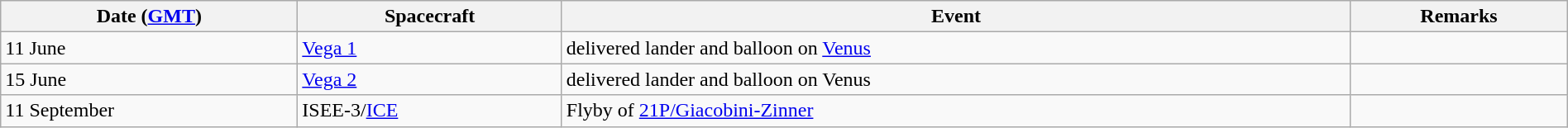<table class="wikitable" border="1" width="100%">
<tr>
<th>Date (<a href='#'>GMT</a>)</th>
<th>Spacecraft</th>
<th>Event</th>
<th>Remarks</th>
</tr>
<tr>
<td>11 June</td>
<td><a href='#'>Vega 1</a></td>
<td>delivered lander and balloon on <a href='#'>Venus</a></td>
<td></td>
</tr>
<tr>
<td>15 June</td>
<td><a href='#'>Vega 2</a></td>
<td>delivered lander and balloon on Venus</td>
<td></td>
</tr>
<tr>
<td>11 September</td>
<td>ISEE-3/<a href='#'>ICE</a></td>
<td>Flyby of <a href='#'>21P/Giacobini-Zinner</a></td>
<td></td>
</tr>
</table>
